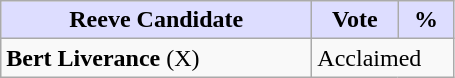<table class="wikitable">
<tr>
<th style="background:#ddf; width:200px;">Reeve Candidate</th>
<th style="background:#ddf; width:50px;">Vote</th>
<th style="background:#ddf; width:30px;">%</th>
</tr>
<tr>
<td><strong>Bert Liverance</strong> (X)</td>
<td colspan="2">Acclaimed</td>
</tr>
</table>
